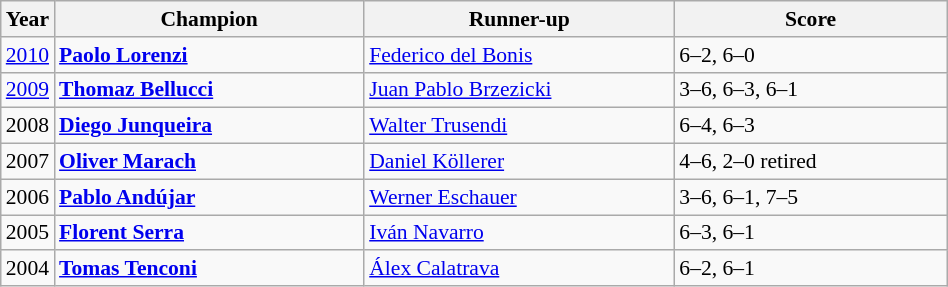<table class="wikitable" style="font-size:90%">
<tr>
<th>Year</th>
<th width="200">Champion</th>
<th width="200">Runner-up</th>
<th width="175">Score</th>
</tr>
<tr>
<td><a href='#'>2010</a></td>
<td> <strong><a href='#'>Paolo Lorenzi</a></strong></td>
<td> <a href='#'>Federico del Bonis</a></td>
<td>6–2, 6–0</td>
</tr>
<tr>
<td><a href='#'>2009</a></td>
<td> <strong><a href='#'>Thomaz Bellucci</a></strong></td>
<td> <a href='#'>Juan Pablo Brzezicki</a></td>
<td>3–6, 6–3, 6–1</td>
</tr>
<tr>
<td>2008</td>
<td> <strong><a href='#'>Diego Junqueira</a></strong></td>
<td> <a href='#'>Walter Trusendi</a></td>
<td>6–4, 6–3</td>
</tr>
<tr>
<td>2007</td>
<td> <strong><a href='#'>Oliver Marach</a></strong></td>
<td> <a href='#'>Daniel Köllerer</a></td>
<td>4–6, 2–0 retired</td>
</tr>
<tr>
<td>2006</td>
<td> <strong><a href='#'>Pablo Andújar</a></strong></td>
<td> <a href='#'>Werner Eschauer</a></td>
<td>3–6, 6–1, 7–5</td>
</tr>
<tr>
<td>2005</td>
<td> <strong><a href='#'>Florent Serra</a></strong></td>
<td> <a href='#'>Iván Navarro</a></td>
<td>6–3, 6–1</td>
</tr>
<tr>
<td>2004</td>
<td> <strong><a href='#'>Tomas Tenconi</a></strong></td>
<td> <a href='#'>Álex Calatrava</a></td>
<td>6–2, 6–1</td>
</tr>
</table>
